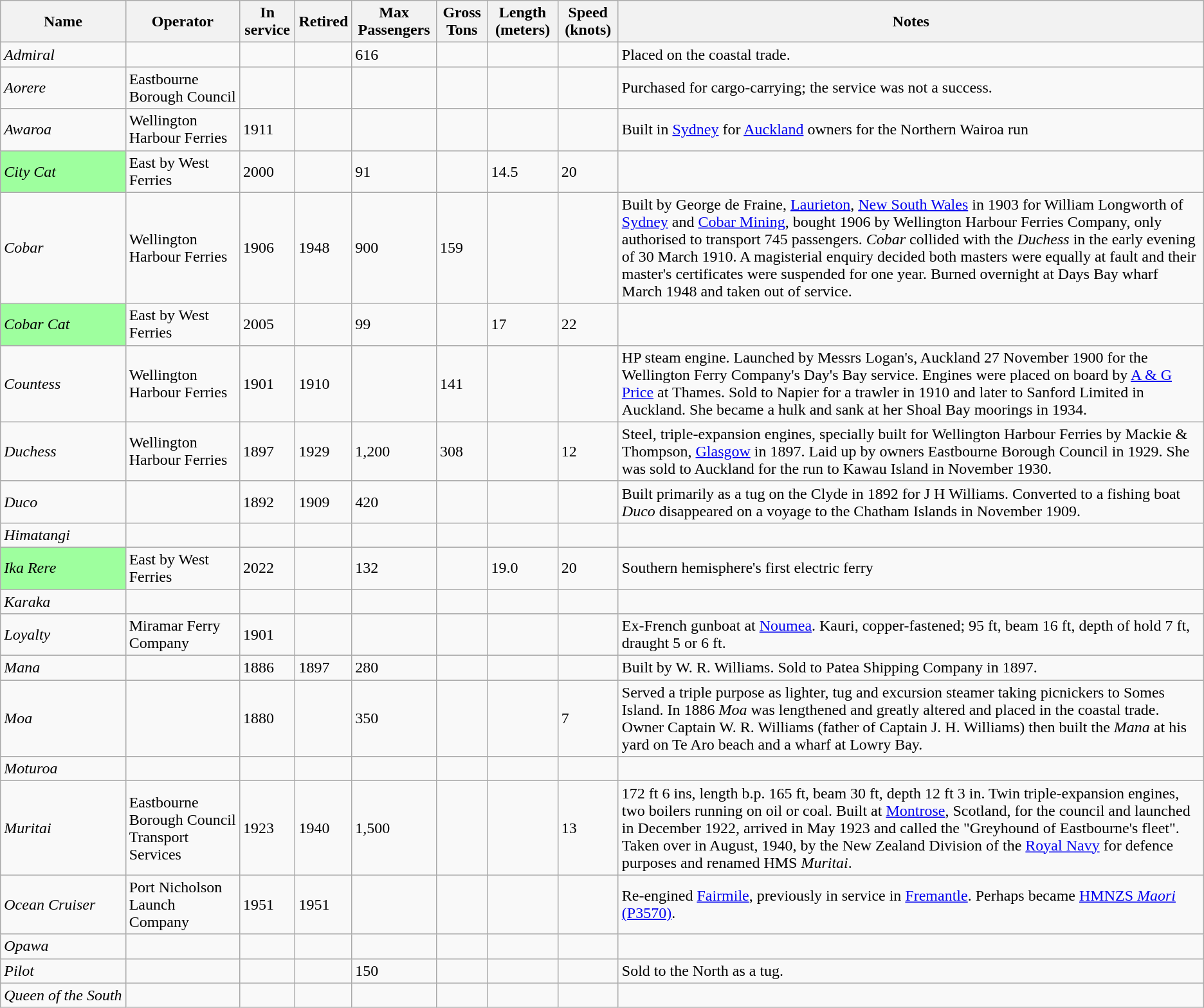<table class="wikitable sortable">
<tr>
<th>Name</th>
<th>Operator</th>
<th>In service</th>
<th>Retired</th>
<th>Max Passengers</th>
<th>Gross Tons</th>
<th>Length (meters)</th>
<th>Speed (knots)</th>
<th class="unsortable">Notes</th>
</tr>
<tr>
<td><em>Admiral</em></td>
<td></td>
<td></td>
<td></td>
<td>616</td>
<td></td>
<td></td>
<td></td>
<td>Placed on the coastal trade.</td>
</tr>
<tr>
<td><em>Aorere</em></td>
<td>Eastbourne Borough Council</td>
<td></td>
<td></td>
<td></td>
<td></td>
<td></td>
<td></td>
<td>Purchased for cargo-carrying; the service was not a success.</td>
</tr>
<tr>
<td><em>Awaroa</em></td>
<td>Wellington Harbour Ferries</td>
<td>1911</td>
<td></td>
<td></td>
<td></td>
<td></td>
<td></td>
<td>Built  in <a href='#'>Sydney</a> for <a href='#'>Auckland</a> owners for the Northern Wairoa run</td>
</tr>
<tr>
<td style="background:#9eff9e"><em>City Cat</em></td>
<td>East by West Ferries</td>
<td>2000</td>
<td></td>
<td>91</td>
<td></td>
<td>14.5</td>
<td>20</td>
<td></td>
</tr>
<tr>
<td><em>Cobar</em></td>
<td>Wellington Harbour Ferries</td>
<td>1906</td>
<td>1948</td>
<td>900</td>
<td>159</td>
<td></td>
<td></td>
<td>Built by George de Fraine, <a href='#'>Laurieton</a>, <a href='#'>New South Wales</a> in 1903 for William Longworth of <a href='#'>Sydney</a> and <a href='#'>Cobar Mining</a>, bought 1906 by Wellington Harbour Ferries Company, only authorised to transport 745 passengers. <em>Cobar</em> collided with the <em>Duchess</em> in the early evening of 30 March 1910. A magisterial enquiry decided both masters were equally at fault and their master's certificates were suspended for one year. Burned overnight at Days Bay wharf March 1948 and taken out of service.</td>
</tr>
<tr>
<td style="background:#9eff9e"><em>Cobar Cat</em></td>
<td>East by West Ferries</td>
<td>2005</td>
<td></td>
<td>99</td>
<td></td>
<td>17</td>
<td>22</td>
<td></td>
</tr>
<tr>
<td><em>Countess</em></td>
<td>Wellington Harbour Ferries</td>
<td>1901</td>
<td>1910</td>
<td></td>
<td>141</td>
<td></td>
<td></td>
<td>HP steam engine. Launched by Messrs Logan's, Auckland 27 November 1900 for the Wellington Ferry Company's Day's Bay service. Engines were placed on board by <a href='#'>A & G Price</a> at Thames. Sold to Napier for a trawler in 1910 and later to Sanford Limited in Auckland. She became a hulk and sank at her Shoal Bay moorings in 1934.</td>
</tr>
<tr>
<td><em>Duchess</em></td>
<td>Wellington Harbour Ferries</td>
<td>1897</td>
<td>1929</td>
<td>1,200</td>
<td>308</td>
<td></td>
<td>12</td>
<td>Steel, triple-expansion engines, specially built for Wellington Harbour Ferries by Mackie & Thompson, <a href='#'>Glasgow</a> in 1897. Laid up by owners Eastbourne Borough Council in 1929. She was sold to Auckland for the run to Kawau Island in November 1930.</td>
</tr>
<tr>
<td><em>Duco</em></td>
<td></td>
<td>1892</td>
<td>1909</td>
<td>420</td>
<td></td>
<td></td>
<td></td>
<td>Built primarily as a tug on the Clyde in 1892 for J H Williams. Converted to a fishing boat <em>Duco</em> disappeared on a voyage to the Chatham Islands in November 1909.</td>
</tr>
<tr>
<td><em>Himatangi</em></td>
<td></td>
<td></td>
<td></td>
<td></td>
<td></td>
<td></td>
<td></td>
<td></td>
</tr>
<tr>
<td style="background:#9eff9e"><em>Ika Rere</em></td>
<td>East by West Ferries</td>
<td>2022</td>
<td></td>
<td>132</td>
<td></td>
<td>19.0</td>
<td>20</td>
<td>Southern hemisphere's first electric ferry</td>
</tr>
<tr>
<td><em>Karaka</em></td>
<td></td>
<td></td>
<td></td>
<td></td>
<td></td>
<td></td>
<td></td>
<td></td>
</tr>
<tr>
<td><em>Loyalty</em></td>
<td>Miramar Ferry Company</td>
<td>1901</td>
<td></td>
<td></td>
<td></td>
<td></td>
<td></td>
<td>Ex-French gunboat at <a href='#'>Noumea</a>. Kauri, copper-fastened; 95 ft, beam 16 ft, depth of hold 7 ft, draught 5 or 6 ft.</td>
</tr>
<tr>
<td><em>Mana</em></td>
<td></td>
<td>1886</td>
<td>1897</td>
<td>280</td>
<td></td>
<td></td>
<td></td>
<td>Built by W. R. Williams. Sold to Patea Shipping Company in 1897.</td>
</tr>
<tr>
<td><em>Moa</em></td>
<td></td>
<td>1880</td>
<td></td>
<td>350</td>
<td></td>
<td></td>
<td>7</td>
<td>Served a triple purpose as lighter, tug and excursion steamer taking picnickers to Somes Island. In 1886 <em>Moa</em> was lengthened and greatly altered and placed in the coastal trade. Owner Captain W. R. Williams (father of Captain J. H. Williams) then built the <em>Mana</em> at his yard on Te Aro beach and a wharf at Lowry Bay.</td>
</tr>
<tr>
<td><em>Moturoa</em></td>
<td></td>
<td></td>
<td></td>
<td></td>
<td></td>
<td></td>
<td></td>
<td></td>
</tr>
<tr>
<td><em>Muritai</em></td>
<td>Eastbourne Borough Council Transport Services</td>
<td>1923</td>
<td>1940</td>
<td>1,500</td>
<td></td>
<td></td>
<td>13</td>
<td>172 ft 6 ins, length b.p. 165 ft, beam 30 ft, depth 12 ft 3 in. Twin triple-expansion engines, two boilers running on oil or coal. Built at <a href='#'>Montrose</a>, Scotland, for the council and launched in December 1922, arrived in May 1923 and called the "Greyhound of Eastbourne's fleet". Taken over in August, 1940, by the New Zealand Division of the <a href='#'>Royal Navy</a> for defence purposes and renamed HMS <em>Muritai</em>.</td>
</tr>
<tr>
<td><em>Ocean Cruiser</em></td>
<td>Port Nicholson Launch Company</td>
<td>1951</td>
<td>1951</td>
<td></td>
<td></td>
<td></td>
<td></td>
<td>Re-engined <a href='#'>Fairmile</a>, previously in service in <a href='#'>Fremantle</a>. Perhaps became <a href='#'>HMNZS <em>Maori</em> (P3570)</a>.</td>
</tr>
<tr>
<td><em>Opawa</em></td>
<td></td>
<td></td>
<td></td>
<td></td>
<td></td>
<td></td>
<td></td>
<td></td>
</tr>
<tr>
<td><em>Pilot</em></td>
<td></td>
<td></td>
<td></td>
<td>150</td>
<td></td>
<td></td>
<td></td>
<td>Sold to the North as a tug.</td>
</tr>
<tr>
<td><em>Queen of the South</em></td>
<td></td>
<td></td>
<td></td>
<td></td>
<td></td>
<td></td>
<td></td>
<td></td>
</tr>
</table>
